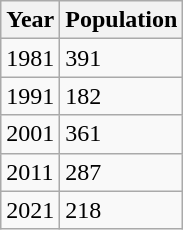<table class=wikitable>
<tr>
<th>Year</th>
<th>Population</th>
</tr>
<tr>
<td>1981</td>
<td>391</td>
</tr>
<tr>
<td>1991</td>
<td>182</td>
</tr>
<tr>
<td>2001</td>
<td>361</td>
</tr>
<tr>
<td>2011</td>
<td>287</td>
</tr>
<tr>
<td>2021</td>
<td>218</td>
</tr>
</table>
